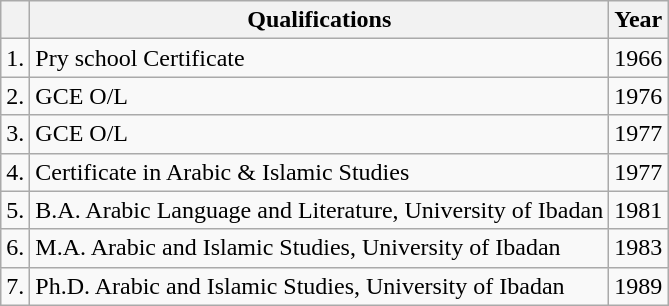<table class="wikitable">
<tr>
<th></th>
<th>Qualifications</th>
<th>Year</th>
</tr>
<tr>
<td>1.</td>
<td>Pry school Certificate</td>
<td>1966</td>
</tr>
<tr>
<td>2.</td>
<td>GCE O/L</td>
<td>1976</td>
</tr>
<tr>
<td>3.</td>
<td>GCE O/L</td>
<td>1977</td>
</tr>
<tr>
<td>4.</td>
<td>Certificate in Arabic & Islamic Studies</td>
<td>1977</td>
</tr>
<tr>
<td>5.</td>
<td>B.A. Arabic Language and Literature, University of Ibadan</td>
<td>1981</td>
</tr>
<tr>
<td>6.</td>
<td>M.A. Arabic and Islamic Studies, University of Ibadan</td>
<td>1983</td>
</tr>
<tr>
<td>7.</td>
<td>Ph.D. Arabic and Islamic Studies, University of Ibadan</td>
<td>1989 </td>
</tr>
</table>
